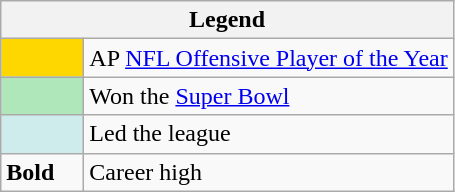<table class="wikitable">
<tr>
<th colspan="2">Legend</th>
</tr>
<tr>
<td style="background:#ffd700; width:3em;"></td>
<td>AP <a href='#'>NFL Offensive Player of the Year</a></td>
</tr>
<tr>
<td style="background:#afe6ba; width:3em;"></td>
<td>Won the <a href='#'>Super Bowl</a></td>
</tr>
<tr>
<td style="background:#cfecec; width:3em;"></td>
<td>Led the league</td>
</tr>
<tr>
<td><strong>Bold</strong></td>
<td>Career high</td>
</tr>
</table>
